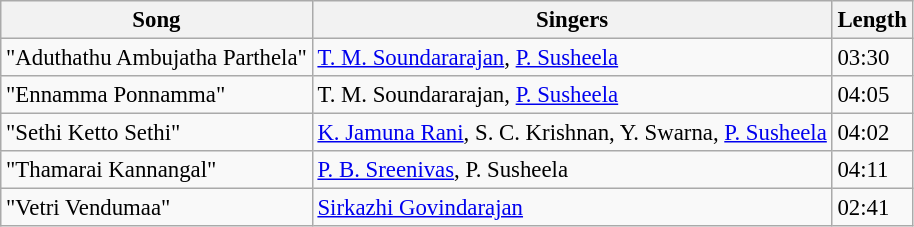<table class="wikitable" style="font-size:95%;">
<tr>
<th>Song</th>
<th>Singers</th>
<th>Length</th>
</tr>
<tr>
<td>"Aduthathu Ambujatha Parthela"</td>
<td><a href='#'>T. M. Soundararajan</a>, <a href='#'>P. Susheela</a></td>
<td>03:30</td>
</tr>
<tr>
<td>"Ennamma Ponnamma"</td>
<td>T. M. Soundararajan, <a href='#'>P. Susheela</a></td>
<td>04:05</td>
</tr>
<tr>
<td>"Sethi Ketto Sethi"</td>
<td><a href='#'>K. Jamuna Rani</a>, S. C. Krishnan, Y. Swarna, <a href='#'>P. Susheela</a></td>
<td>04:02</td>
</tr>
<tr>
<td>"Thamarai Kannangal"</td>
<td><a href='#'>P. B. Sreenivas</a>, P. Susheela</td>
<td>04:11</td>
</tr>
<tr>
<td>"Vetri Vendumaa"</td>
<td><a href='#'>Sirkazhi Govindarajan</a></td>
<td>02:41</td>
</tr>
</table>
